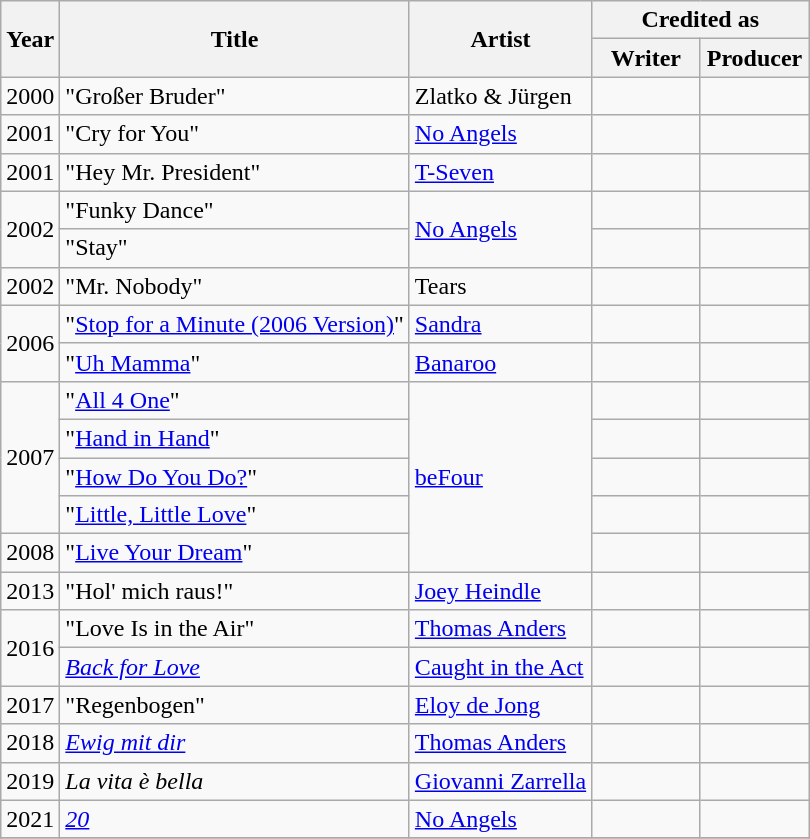<table class="wikitable plainrowheaders">
<tr>
<th rowspan="2">Year</th>
<th rowspan="2">Title</th>
<th rowspan="2">Artist</th>
<th colspan="4">Credited as</th>
</tr>
<tr>
<th width=65>Writer</th>
<th width=65>Producer</th>
</tr>
<tr>
<td>2000</td>
<td>"Großer Bruder"</td>
<td>Zlatko & Jürgen</td>
<td></td>
<td></td>
</tr>
<tr>
<td>2001</td>
<td>"Cry for You"</td>
<td><a href='#'>No Angels</a></td>
<td></td>
<td></td>
</tr>
<tr>
<td>2001</td>
<td>"Hey Mr. President"</td>
<td><a href='#'>T-Seven</a></td>
<td></td>
<td></td>
</tr>
<tr>
<td rowspan="2">2002</td>
<td>"Funky Dance"</td>
<td rowspan="2"><a href='#'>No Angels</a></td>
<td></td>
<td></td>
</tr>
<tr>
<td>"Stay"</td>
<td></td>
<td></td>
</tr>
<tr>
<td>2002</td>
<td>"Mr. Nobody"</td>
<td>Tears</td>
<td></td>
<td></td>
</tr>
<tr>
<td rowspan="2">2006</td>
<td>"<a href='#'>Stop for a Minute (2006 Version)</a>"</td>
<td><a href='#'>Sandra</a></td>
<td></td>
<td></td>
</tr>
<tr>
<td>"<a href='#'>Uh Mamma</a>"</td>
<td><a href='#'>Banaroo</a></td>
<td></td>
<td></td>
</tr>
<tr>
<td rowspan="4">2007</td>
<td>"<a href='#'>All 4 One</a>"</td>
<td rowspan="5"><a href='#'>beFour</a></td>
<td></td>
<td></td>
</tr>
<tr>
<td>"<a href='#'>Hand in Hand</a>"</td>
<td></td>
<td></td>
</tr>
<tr>
<td>"<a href='#'>How Do You Do?</a>"</td>
<td></td>
<td></td>
</tr>
<tr>
<td>"<a href='#'>Little, Little Love</a>"</td>
<td></td>
<td></td>
</tr>
<tr>
<td rowspan="1">2008</td>
<td>"<a href='#'>Live Your Dream</a>"</td>
<td></td>
<td></td>
</tr>
<tr>
<td rowspan="1">2013</td>
<td>"Hol' mich raus!"</td>
<td><a href='#'>Joey Heindle</a></td>
<td></td>
<td></td>
</tr>
<tr>
<td rowspan="2">2016</td>
<td>"Love Is in the Air"</td>
<td><a href='#'>Thomas Anders</a></td>
<td></td>
<td></td>
</tr>
<tr>
<td><em><a href='#'>Back for Love</a></em></td>
<td><a href='#'>Caught in the Act</a></td>
<td></td>
<td></td>
</tr>
<tr>
<td>2017</td>
<td>"Regenbogen"</td>
<td><a href='#'>Eloy de Jong</a></td>
<td></td>
<td></td>
</tr>
<tr>
<td>2018</td>
<td><em><a href='#'>Ewig mit dir</a></em></td>
<td><a href='#'>Thomas Anders</a></td>
<td></td>
<td></td>
</tr>
<tr>
<td>2019</td>
<td><em>La vita è bella</em></td>
<td><a href='#'>Giovanni Zarrella</a></td>
<td></td>
<td></td>
</tr>
<tr>
<td>2021</td>
<td><em><a href='#'>20</a></em></td>
<td><a href='#'>No Angels</a></td>
<td></td>
<td></td>
</tr>
<tr>
</tr>
</table>
